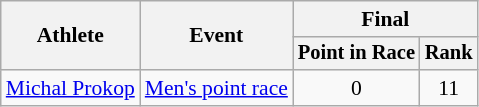<table class="wikitable" style="font-size:90%;text-align:center">
<tr>
<th rowspan="2">Athlete</th>
<th rowspan="2">Event</th>
<th colspan="2">Final</th>
</tr>
<tr style="font-size:95%">
<th>Point in Race</th>
<th>Rank</th>
</tr>
<tr>
<td align="left"><a href='#'>Michal Prokop</a></td>
<td align="left"><a href='#'>Men's point race</a></td>
<td>0</td>
<td>11</td>
</tr>
</table>
